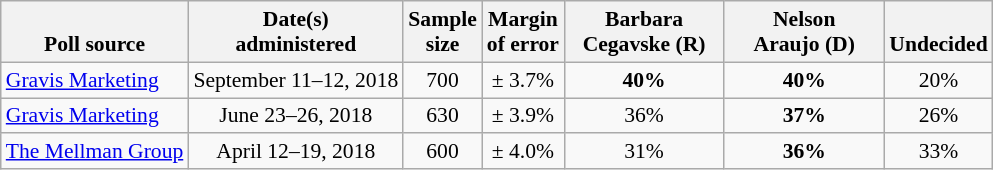<table class="wikitable" style="font-size:90%;text-align:center;">
<tr valign=bottom>
<th>Poll source</th>
<th>Date(s)<br>administered</th>
<th>Sample<br>size</th>
<th>Margin<br>of error</th>
<th style="width:100px;">Barbara<br>Cegavske (R)</th>
<th style="width:100px;">Nelson<br>Araujo (D)</th>
<th>Undecided</th>
</tr>
<tr>
<td style="text-align:left;"><a href='#'>Gravis Marketing</a></td>
<td align=center>September 11–12, 2018</td>
<td align=center>700</td>
<td align=center>± 3.7%</td>
<td align=center><strong>40%</strong></td>
<td align=center><strong>40%</strong></td>
<td align=center>20%</td>
</tr>
<tr>
<td style="text-align:left;"><a href='#'>Gravis Marketing</a></td>
<td align=center>June 23–26, 2018</td>
<td align=center>630</td>
<td align=center>± 3.9%</td>
<td align=center>36%</td>
<td><strong>37%</strong></td>
<td align=center>26%</td>
</tr>
<tr>
<td style="text-align:left;"><a href='#'>The Mellman Group</a></td>
<td align=center>April 12–19, 2018</td>
<td align=center>600</td>
<td align=center>± 4.0%</td>
<td align=center>31%</td>
<td><strong>36%</strong></td>
<td align=center>33%</td>
</tr>
</table>
